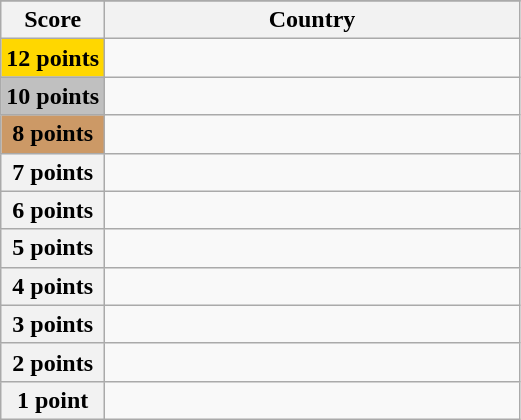<table class="wikitable">
<tr>
</tr>
<tr>
<th scope="col" width="20%">Score</th>
<th scope="col">Country</th>
</tr>
<tr>
<th scope="row" style="background:gold">12 points</th>
<td></td>
</tr>
<tr>
<th scope="row" style="background:silver">10 points</th>
<td></td>
</tr>
<tr>
<th scope="row" style="background:#CC9966">8 points</th>
<td></td>
</tr>
<tr>
<th scope="row">7 points</th>
<td></td>
</tr>
<tr>
<th scope="row">6 points</th>
<td></td>
</tr>
<tr>
<th scope="row">5 points</th>
<td></td>
</tr>
<tr>
<th scope="row">4 points</th>
<td></td>
</tr>
<tr>
<th scope="row">3 points</th>
<td></td>
</tr>
<tr>
<th scope="row">2 points</th>
<td></td>
</tr>
<tr>
<th scope="row">1 point</th>
<td></td>
</tr>
</table>
